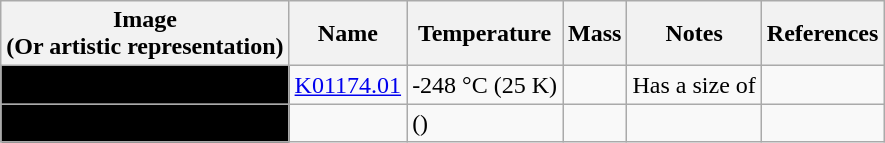<table class="wikitable sortable article-table">
<tr>
<th>Image<br>(Or artistic representation)</th>
<th>Name</th>
<th>Temperature</th>
<th>Mass</th>
<th>Notes</th>
<th>References</th>
</tr>
<tr>
<td style="background:#000000;"></td>
<td><a href='#'>K01174.01</a></td>
<td>-248 °C (25 K)</td>
<td></td>
<td>Has a size of </td>
<td></td>
</tr>
<tr>
<td style="background:#000000;"></td>
<td></td>
<td> ()</td>
<td></td>
<td></td>
<td></td>
</tr>
</table>
